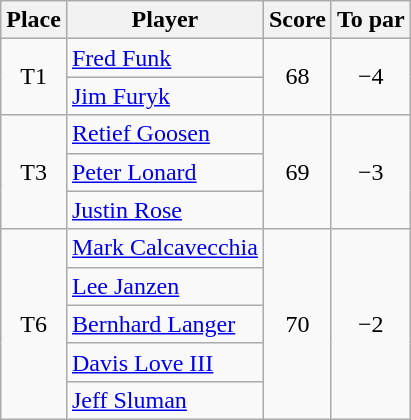<table class="wikitable">
<tr>
<th>Place</th>
<th>Player</th>
<th>Score</th>
<th>To par</th>
</tr>
<tr>
<td rowspan="2" align=center>T1</td>
<td> <a href='#'>Fred Funk</a></td>
<td rowspan="2" align=center>68</td>
<td rowspan="2" align=center>−4</td>
</tr>
<tr>
<td> <a href='#'>Jim Furyk</a></td>
</tr>
<tr>
<td rowspan="3" align=center>T3</td>
<td> <a href='#'>Retief Goosen</a></td>
<td rowspan="3" align=center>69</td>
<td rowspan="3" align=center>−3</td>
</tr>
<tr>
<td> <a href='#'>Peter Lonard</a></td>
</tr>
<tr>
<td> <a href='#'>Justin Rose</a></td>
</tr>
<tr>
<td rowspan="5" align=center>T6</td>
<td> <a href='#'>Mark Calcavecchia</a></td>
<td rowspan="5" align=center>70</td>
<td rowspan="5" align=center>−2</td>
</tr>
<tr>
<td> <a href='#'>Lee Janzen</a></td>
</tr>
<tr>
<td> <a href='#'>Bernhard Langer</a></td>
</tr>
<tr>
<td> <a href='#'>Davis Love III</a></td>
</tr>
<tr>
<td> <a href='#'>Jeff Sluman</a></td>
</tr>
</table>
